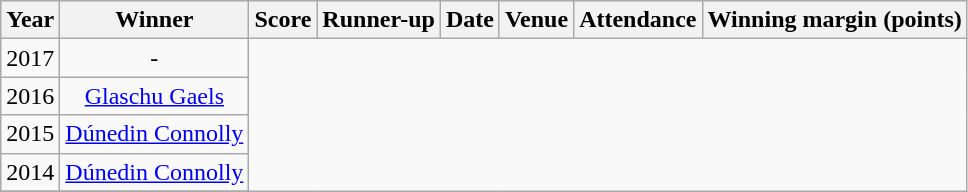<table class="sortable wikitable plainrowheaders" style="text-align:center;">
<tr style="background:#efefef">
<th>Year</th>
<th>Winner</th>
<th>Score</th>
<th>Runner-up</th>
<th>Date</th>
<th>Venue</th>
<th>Attendance</th>
<th>Winning margin (points)</th>
</tr>
<tr>
<td>2017</td>
<td>-</td>
</tr>
<tr>
<td>2016</td>
<td><a href='#'>Glaschu Gaels</a></td>
</tr>
<tr>
<td>2015</td>
<td><a href='#'>Dúnedin Connolly</a></td>
</tr>
<tr>
<td>2014</td>
<td><a href='#'>Dúnedin Connolly</a></td>
</tr>
<tr>
</tr>
</table>
